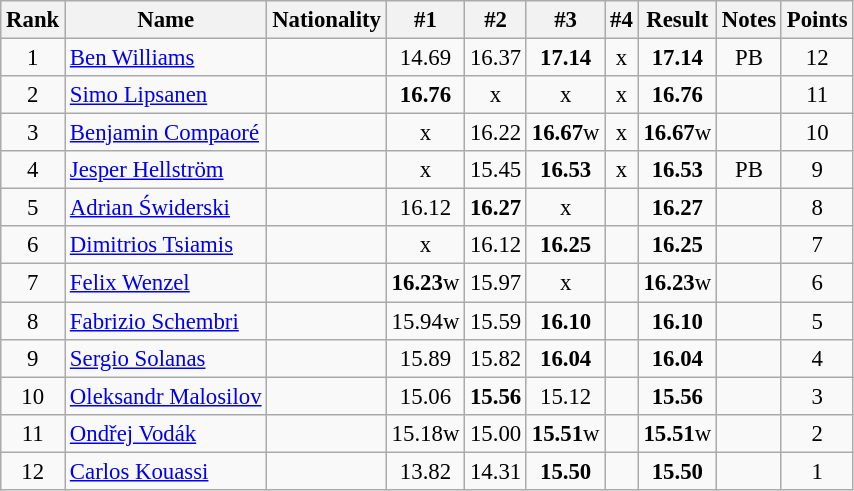<table class="wikitable sortable" style="text-align:center; font-size:95%">
<tr>
<th>Rank</th>
<th>Name</th>
<th>Nationality</th>
<th>#1</th>
<th>#2</th>
<th>#3</th>
<th>#4</th>
<th>Result</th>
<th>Notes</th>
<th>Points</th>
</tr>
<tr>
<td>1</td>
<td align=left><a href='#'>Ben Williams</a></td>
<td align=left></td>
<td>14.69</td>
<td>16.37</td>
<td><strong>17.14</strong></td>
<td>x</td>
<td><strong>17.14</strong></td>
<td>PB</td>
<td>12</td>
</tr>
<tr>
<td>2</td>
<td align=left><a href='#'>Simo Lipsanen</a></td>
<td align=left></td>
<td><strong>16.76</strong></td>
<td>x</td>
<td>x</td>
<td>x</td>
<td><strong>16.76</strong></td>
<td></td>
<td>11</td>
</tr>
<tr>
<td>3</td>
<td align=left><a href='#'>Benjamin Compaoré</a></td>
<td align=left></td>
<td>x</td>
<td>16.22</td>
<td><strong>16.67</strong>w</td>
<td>x</td>
<td><strong>16.67</strong>w</td>
<td></td>
<td>10</td>
</tr>
<tr>
<td>4</td>
<td align=left><a href='#'>Jesper Hellström</a></td>
<td align=left></td>
<td>x</td>
<td>15.45</td>
<td><strong>16.53</strong></td>
<td>x</td>
<td><strong>16.53</strong></td>
<td>PB</td>
<td>9</td>
</tr>
<tr>
<td>5</td>
<td align=left><a href='#'>Adrian Świderski</a></td>
<td align=left></td>
<td>16.12</td>
<td><strong>16.27</strong></td>
<td>x</td>
<td></td>
<td><strong>16.27</strong></td>
<td></td>
<td>8</td>
</tr>
<tr>
<td>6</td>
<td align=left><a href='#'>Dimitrios Tsiamis</a></td>
<td align=left></td>
<td>x</td>
<td>16.12</td>
<td><strong>16.25</strong></td>
<td></td>
<td><strong>16.25</strong></td>
<td></td>
<td>7</td>
</tr>
<tr>
<td>7</td>
<td align=left><a href='#'>Felix Wenzel</a></td>
<td align=left></td>
<td><strong>16.23</strong>w</td>
<td>15.97</td>
<td>x</td>
<td></td>
<td><strong>16.23</strong>w</td>
<td></td>
<td>6</td>
</tr>
<tr>
<td>8</td>
<td align=left><a href='#'>Fabrizio Schembri</a></td>
<td align=left></td>
<td>15.94w</td>
<td>15.59</td>
<td><strong>16.10</strong></td>
<td></td>
<td><strong>16.10</strong></td>
<td></td>
<td>5</td>
</tr>
<tr>
<td>9</td>
<td align=left><a href='#'>Sergio Solanas</a></td>
<td align=left></td>
<td>15.89</td>
<td>15.82</td>
<td><strong>16.04</strong></td>
<td></td>
<td><strong>16.04</strong></td>
<td></td>
<td>4</td>
</tr>
<tr>
<td>10</td>
<td align=left><a href='#'>Oleksandr Malosilov</a></td>
<td align=left></td>
<td>15.06</td>
<td><strong>15.56</strong></td>
<td>15.12</td>
<td></td>
<td><strong>15.56</strong></td>
<td></td>
<td>3</td>
</tr>
<tr>
<td>11</td>
<td align=left><a href='#'>Ondřej Vodák</a></td>
<td align=left></td>
<td>15.18w</td>
<td>15.00</td>
<td><strong>15.51</strong>w</td>
<td></td>
<td><strong>15.51</strong>w</td>
<td></td>
<td>2</td>
</tr>
<tr>
<td>12</td>
<td align=left><a href='#'>Carlos Kouassi</a></td>
<td align=left></td>
<td>13.82</td>
<td>14.31</td>
<td><strong>15.50</strong></td>
<td></td>
<td><strong>15.50</strong></td>
<td></td>
<td>1</td>
</tr>
</table>
